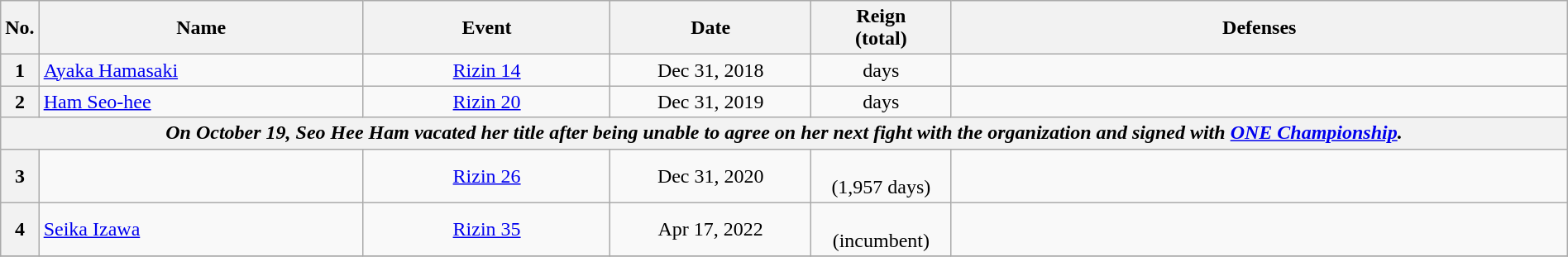<table class="wikitable" style="width:100%; font-size:100%;">
<tr>
<th style= width:1%;">No.</th>
<th style= width:21%;">Name</th>
<th style= width:16%;">Event</th>
<th style=width:13%;">Date</th>
<th style=width:9%;">Reign<br>(total)</th>
<th style= width:49%;">Defenses</th>
</tr>
<tr>
<th>1</th>
<td align=left> <a href='#'>Ayaka Hamasaki</a> <br></td>
<td align=center><a href='#'>Rizin 14</a><br></td>
<td align=center>Dec 31, 2018</td>
<td align=center> days</td>
<td align=left><br></td>
</tr>
<tr>
<th>2</th>
<td align=left> <a href='#'>Ham Seo-hee</a></td>
<td align=center><a href='#'>Rizin 20</a><br></td>
<td align=center>Dec 31, 2019</td>
<td align=center> days</td>
<td align=left></td>
</tr>
<tr>
<th style="text-align:center;" colspan="6"><em>On October 19, Seo Hee Ham vacated her title after being unable to agree on her next fight with the organization and signed with <a href='#'>ONE Championship</a>.</em></th>
</tr>
<tr>
<th>3</th>
<td align=left> <br></td>
<td align=center><a href='#'>Rizin 26</a><br></td>
<td align=center>Dec 31, 2020</td>
<td align=center><br>(1,957 days)</td>
<td align=left><br></td>
</tr>
<tr>
<th>4</th>
<td align=left> <a href='#'>Seika Izawa</a></td>
<td align=center><a href='#'>Rizin 35</a><br></td>
<td align=center>Apr 17, 2022</td>
<td align=center> <br>(incumbent)</td>
<td align=left><br></td>
</tr>
<tr>
</tr>
</table>
